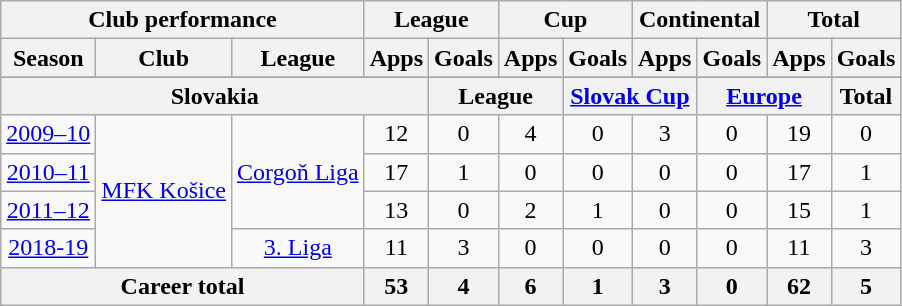<table class="wikitable" style="text-align:center">
<tr>
<th colspan=3>Club performance</th>
<th colspan=2>League</th>
<th colspan=2>Cup</th>
<th colspan=2>Continental</th>
<th colspan=2>Total</th>
</tr>
<tr>
<th>Season</th>
<th>Club</th>
<th>League</th>
<th>Apps</th>
<th>Goals</th>
<th>Apps</th>
<th>Goals</th>
<th>Apps</th>
<th>Goals</th>
<th>Apps</th>
<th>Goals</th>
</tr>
<tr>
</tr>
<tr>
<th colspan=4>Slovakia</th>
<th colspan=2>League</th>
<th colspan=2><a href='#'>Slovak Cup</a></th>
<th colspan=2><a href='#'>Europe</a></th>
<th colspan=2>Total</th>
</tr>
<tr>
<td><a href='#'>2009–10</a></td>
<td rowspan="4"><a href='#'>MFK Košice</a></td>
<td rowspan="3"><a href='#'>Corgoň Liga</a></td>
<td>12</td>
<td>0</td>
<td>4</td>
<td>0</td>
<td>3</td>
<td>0</td>
<td>19</td>
<td>0</td>
</tr>
<tr>
<td><a href='#'>2010–11</a></td>
<td>17</td>
<td>1</td>
<td>0</td>
<td>0</td>
<td>0</td>
<td>0</td>
<td>17</td>
<td>1</td>
</tr>
<tr>
<td><a href='#'>2011–12</a></td>
<td>13</td>
<td>0</td>
<td>2</td>
<td>1</td>
<td>0</td>
<td>0</td>
<td>15</td>
<td>1</td>
</tr>
<tr>
<td><a href='#'>2018-19</a></td>
<td><a href='#'>3. Liga</a></td>
<td>11</td>
<td>3</td>
<td>0</td>
<td>0</td>
<td>0</td>
<td>0</td>
<td>11</td>
<td>3</td>
</tr>
<tr>
<th colspan=3>Career total</th>
<th>53</th>
<th>4</th>
<th>6</th>
<th>1</th>
<th>3</th>
<th>0</th>
<th>62</th>
<th>5</th>
</tr>
</table>
